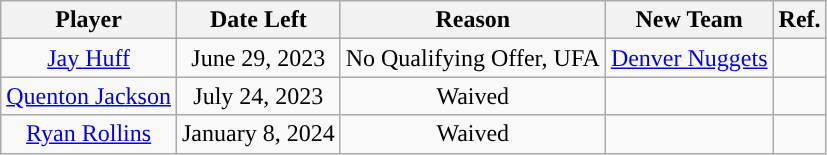<table class="wikitable sortable sortable" style="text-align: center">
<tr>
<th>Player</th>
<th>Date Left</th>
<th>Reason</th>
<th>New Team</th>
<th>Ref.</th>
</tr>
<tr>
<td><a href='#'>Jay Huff</a></td>
<td>June 29, 2023</td>
<td>No Qualifying Offer, UFA</td>
<td><a href='#'>Denver Nuggets</a></td>
<td></td>
</tr>
<tr>
<td><a href='#'>Quenton Jackson</a></td>
<td>July 24, 2023</td>
<td>Waived</td>
<td></td>
<td></td>
</tr>
<tr>
<td><a href='#'>Ryan Rollins</a></td>
<td>January 8, 2024</td>
<td>Waived</td>
<td></td>
<td></td>
</tr>
</table>
